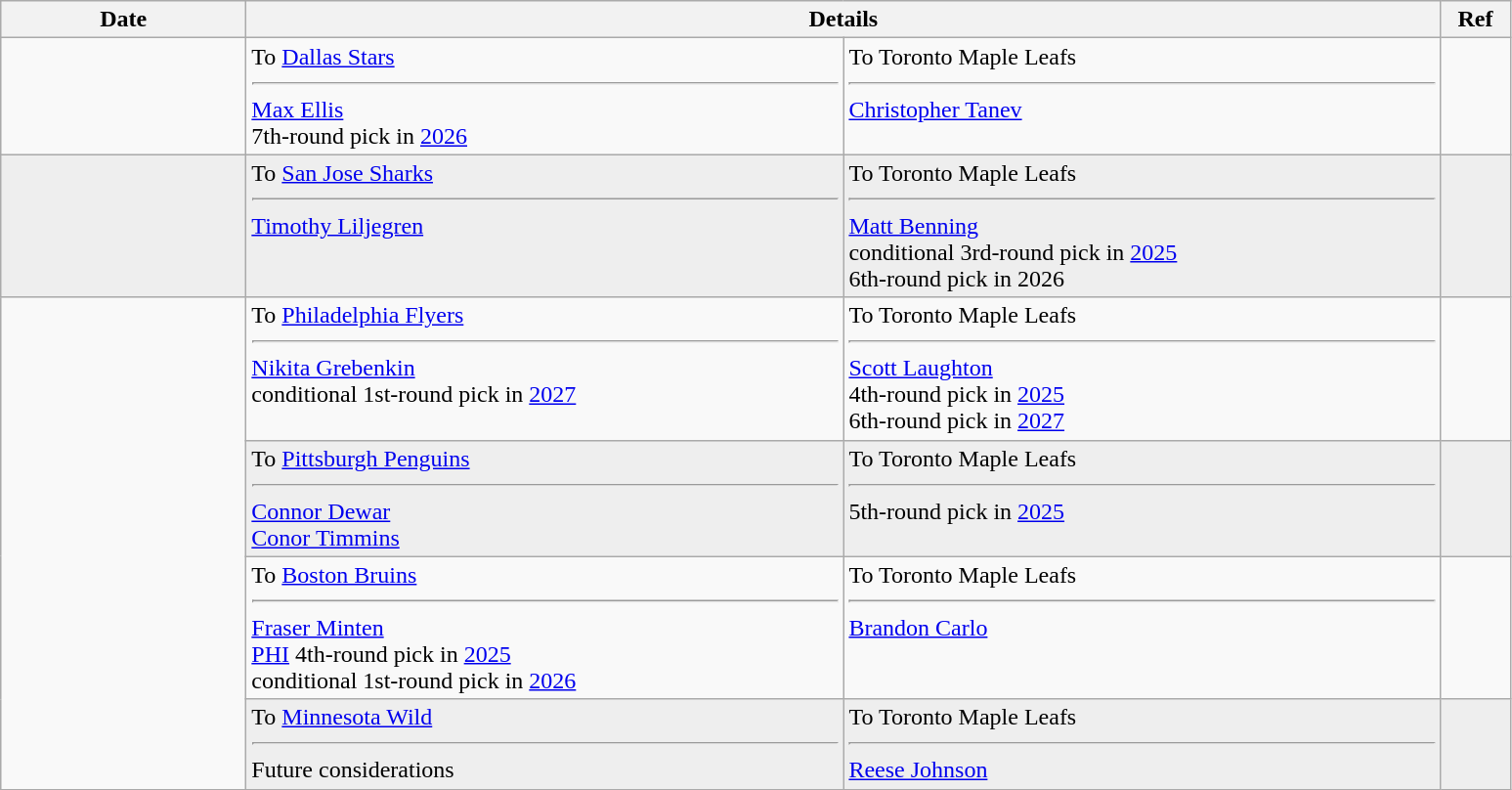<table class="wikitable">
<tr>
<th style="width: 10em;">Date</th>
<th colspan=2>Details</th>
<th style="width: 2.5em;">Ref</th>
</tr>
<tr>
<td></td>
<td style="width: 25em;" valign="top">To <a href='#'>Dallas Stars</a><hr><a href='#'>Max Ellis</a><br>7th-round pick in <a href='#'>2026</a></td>
<td style="width: 25em;" valign="top">To Toronto Maple Leafs<hr><a href='#'>Christopher Tanev</a></td>
<td></td>
</tr>
<tr bgcolor="eeeeee">
<td></td>
<td style="width: 25em;" valign="top">To <a href='#'>San Jose Sharks</a><hr><a href='#'>Timothy Liljegren</a></td>
<td style="width: 25em;" valign="top">To Toronto Maple Leafs<hr><a href='#'>Matt Benning</a><br>conditional 3rd-round pick in <a href='#'>2025</a><br>6th-round pick in 2026</td>
<td></td>
</tr>
<tr>
<td rowspan=4></td>
<td style="width: 25em;" valign="top">To <a href='#'>Philadelphia Flyers</a><hr><a href='#'>Nikita Grebenkin</a><br>conditional 1st-round pick in <a href='#'>2027</a></td>
<td style="width: 25em;" valign="top">To Toronto Maple Leafs<hr><a href='#'>Scott Laughton</a><br>4th-round pick in <a href='#'>2025</a><br>6th-round pick in <a href='#'>2027</a></td>
<td></td>
</tr>
<tr bgcolor="eeeeee">
<td style="width: 25em;" valign="top">To <a href='#'>Pittsburgh Penguins</a><hr><a href='#'>Connor Dewar</a><br><a href='#'>Conor Timmins</a></td>
<td style="width: 25em;" valign="top">To Toronto Maple Leafs<hr>5th-round pick in <a href='#'>2025</a></td>
<td></td>
</tr>
<tr>
<td style="width: 25em;" valign="top">To <a href='#'>Boston Bruins</a><hr><a href='#'>Fraser Minten</a><br><a href='#'>PHI</a> 4th-round pick in <a href='#'>2025</a><br>conditional 1st-round pick in <a href='#'>2026</a></td>
<td style="width: 25em;" valign="top">To Toronto Maple Leafs<hr><a href='#'>Brandon Carlo</a></td>
<td></td>
</tr>
<tr bgcolor="eeeeee">
<td style="width: 25em;" valign="top">To <a href='#'>Minnesota Wild</a><hr>Future considerations</td>
<td style="width: 25em;" valign="top">To Toronto Maple Leafs<hr><a href='#'>Reese Johnson</a></td>
<td></td>
</tr>
</table>
